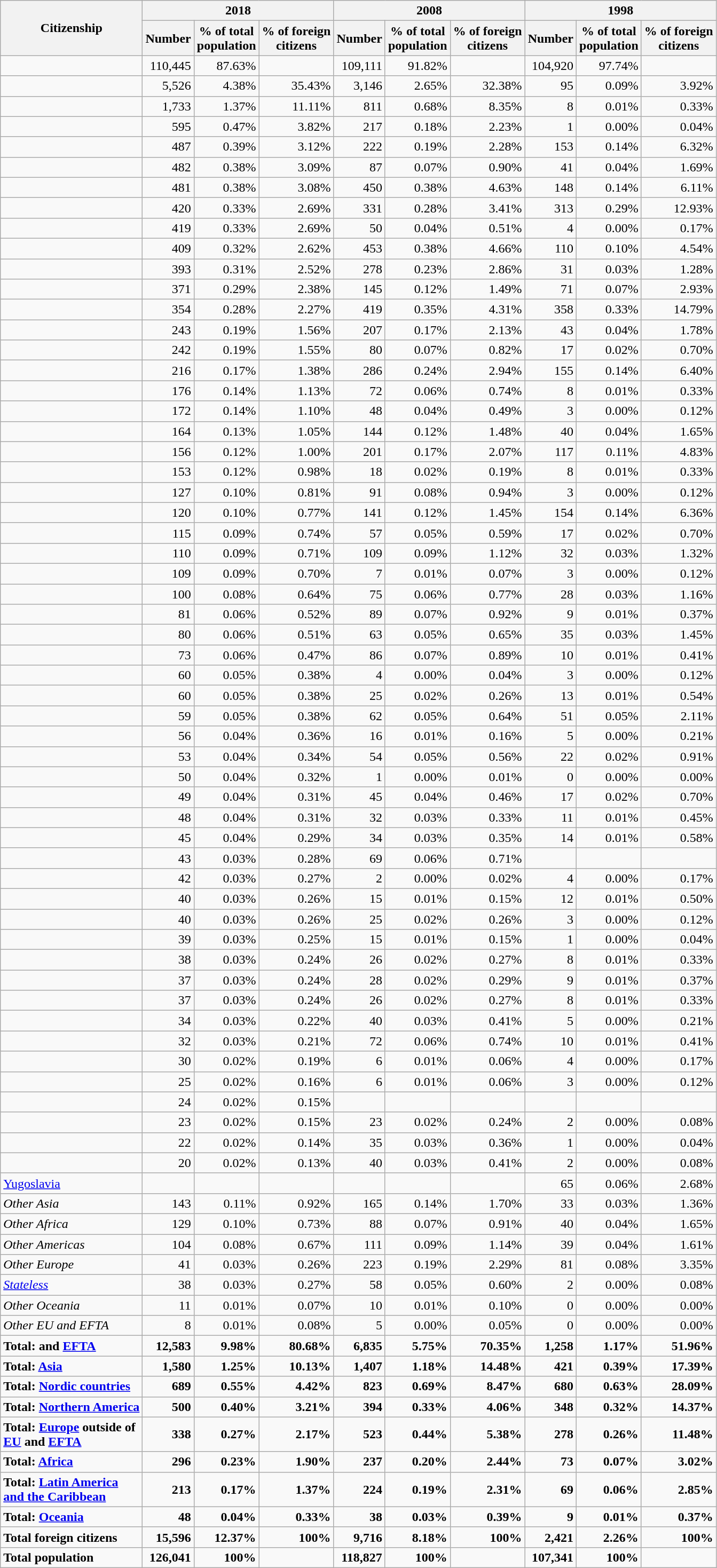<table class="wikitable mw-collapsible mw-collapsed sortable" style="text-align:right">
<tr>
<th rowspan="2">Citizenship</th>
<th colspan="3">2018</th>
<th colspan="3">2008</th>
<th colspan="3">1998</th>
</tr>
<tr>
<th>Number</th>
<th>% of total<br>population</th>
<th>% of foreign<br>citizens</th>
<th>Number</th>
<th>% of total<br>population</th>
<th>% of foreign<br>citizens</th>
<th>Number</th>
<th>% of total<br>population</th>
<th>% of foreign<br>citizens</th>
</tr>
<tr>
<td style="text-align:left"></td>
<td>110,445</td>
<td>87.63%</td>
<td></td>
<td>109,111</td>
<td>91.82%</td>
<td></td>
<td>104,920</td>
<td>97.74%</td>
<td></td>
</tr>
<tr>
<td style="text-align:left"></td>
<td>5,526</td>
<td>4.38%</td>
<td>35.43%</td>
<td>3,146</td>
<td>2.65%</td>
<td>32.38%</td>
<td>95</td>
<td>0.09%</td>
<td>3.92%</td>
</tr>
<tr>
<td style="text-align:left"></td>
<td>1,733</td>
<td>1.37%</td>
<td>11.11%</td>
<td>811</td>
<td>0.68%</td>
<td>8.35%</td>
<td>8</td>
<td>0.01%</td>
<td>0.33%</td>
</tr>
<tr>
<td style="text-align:left"></td>
<td>595</td>
<td>0.47%</td>
<td>3.82%</td>
<td>217</td>
<td>0.18%</td>
<td>2.23%</td>
<td>1</td>
<td>0.00%</td>
<td>0.04%</td>
</tr>
<tr>
<td style="text-align:left"></td>
<td>487</td>
<td>0.39%</td>
<td>3.12%</td>
<td>222</td>
<td>0.19%</td>
<td>2.28%</td>
<td>153</td>
<td>0.14%</td>
<td>6.32%</td>
</tr>
<tr>
<td style="text-align:left"></td>
<td>482</td>
<td>0.38%</td>
<td>3.09%</td>
<td>87</td>
<td>0.07%</td>
<td>0.90%</td>
<td>41</td>
<td>0.04%</td>
<td>1.69%</td>
</tr>
<tr>
<td style="text-align:left"></td>
<td>481</td>
<td>0.38%</td>
<td>3.08%</td>
<td>450</td>
<td>0.38%</td>
<td>4.63%</td>
<td>148</td>
<td>0.14%</td>
<td>6.11%</td>
</tr>
<tr>
<td style="text-align:left"></td>
<td>420</td>
<td>0.33%</td>
<td>2.69%</td>
<td>331</td>
<td>0.28%</td>
<td>3.41%</td>
<td>313</td>
<td>0.29%</td>
<td>12.93%</td>
</tr>
<tr>
<td style="text-align:left"></td>
<td>419</td>
<td>0.33%</td>
<td>2.69%</td>
<td>50</td>
<td>0.04%</td>
<td>0.51%</td>
<td>4</td>
<td>0.00%</td>
<td>0.17%</td>
</tr>
<tr>
<td style="text-align:left"></td>
<td>409</td>
<td>0.32%</td>
<td>2.62%</td>
<td>453</td>
<td>0.38%</td>
<td>4.66%</td>
<td>110</td>
<td>0.10%</td>
<td>4.54%</td>
</tr>
<tr>
<td style="text-align:left"></td>
<td>393</td>
<td>0.31%</td>
<td>2.52%</td>
<td>278</td>
<td>0.23%</td>
<td>2.86%</td>
<td>31</td>
<td>0.03%</td>
<td>1.28%</td>
</tr>
<tr>
<td style="text-align:left"></td>
<td>371</td>
<td>0.29%</td>
<td>2.38%</td>
<td>145</td>
<td>0.12%</td>
<td>1.49%</td>
<td>71</td>
<td>0.07%</td>
<td>2.93%</td>
</tr>
<tr>
<td style="text-align:left"></td>
<td>354</td>
<td>0.28%</td>
<td>2.27%</td>
<td>419</td>
<td>0.35%</td>
<td>4.31%</td>
<td>358</td>
<td>0.33%</td>
<td>14.79%</td>
</tr>
<tr>
<td style="text-align:left"></td>
<td>243</td>
<td>0.19%</td>
<td>1.56%</td>
<td>207</td>
<td>0.17%</td>
<td>2.13%</td>
<td>43</td>
<td>0.04%</td>
<td>1.78%</td>
</tr>
<tr>
<td style="text-align:left"></td>
<td>242</td>
<td>0.19%</td>
<td>1.55%</td>
<td>80</td>
<td>0.07%</td>
<td>0.82%</td>
<td>17</td>
<td>0.02%</td>
<td>0.70%</td>
</tr>
<tr>
<td style="text-align:left"></td>
<td>216</td>
<td>0.17%</td>
<td>1.38%</td>
<td>286</td>
<td>0.24%</td>
<td>2.94%</td>
<td>155</td>
<td>0.14%</td>
<td>6.40%</td>
</tr>
<tr>
<td style="text-align:left"></td>
<td>176</td>
<td>0.14%</td>
<td>1.13%</td>
<td>72</td>
<td>0.06%</td>
<td>0.74%</td>
<td>8</td>
<td>0.01%</td>
<td>0.33%</td>
</tr>
<tr>
<td style="text-align:left"></td>
<td>172</td>
<td>0.14%</td>
<td>1.10%</td>
<td>48</td>
<td>0.04%</td>
<td>0.49%</td>
<td>3</td>
<td>0.00%</td>
<td>0.12%</td>
</tr>
<tr>
<td style="text-align:left"></td>
<td>164</td>
<td>0.13%</td>
<td>1.05%</td>
<td>144</td>
<td>0.12%</td>
<td>1.48%</td>
<td>40</td>
<td>0.04%</td>
<td>1.65%</td>
</tr>
<tr>
<td style="text-align:left"></td>
<td>156</td>
<td>0.12%</td>
<td>1.00%</td>
<td>201</td>
<td>0.17%</td>
<td>2.07%</td>
<td>117</td>
<td>0.11%</td>
<td>4.83%</td>
</tr>
<tr>
<td style="text-align:left"></td>
<td>153</td>
<td>0.12%</td>
<td>0.98%</td>
<td>18</td>
<td>0.02%</td>
<td>0.19%</td>
<td>8</td>
<td>0.01%</td>
<td>0.33%</td>
</tr>
<tr>
<td style="text-align:left"></td>
<td>127</td>
<td>0.10%</td>
<td>0.81%</td>
<td>91</td>
<td>0.08%</td>
<td>0.94%</td>
<td>3</td>
<td>0.00%</td>
<td>0.12%</td>
</tr>
<tr>
<td style="text-align:left"></td>
<td>120</td>
<td>0.10%</td>
<td>0.77%</td>
<td>141</td>
<td>0.12%</td>
<td>1.45%</td>
<td>154</td>
<td>0.14%</td>
<td>6.36%</td>
</tr>
<tr>
<td style="text-align:left"></td>
<td>115</td>
<td>0.09%</td>
<td>0.74%</td>
<td>57</td>
<td>0.05%</td>
<td>0.59%</td>
<td>17</td>
<td>0.02%</td>
<td>0.70%</td>
</tr>
<tr>
<td style="text-align:left"></td>
<td>110</td>
<td>0.09%</td>
<td>0.71%</td>
<td>109</td>
<td>0.09%</td>
<td>1.12%</td>
<td>32</td>
<td>0.03%</td>
<td>1.32%</td>
</tr>
<tr>
<td style="text-align:left"></td>
<td>109</td>
<td>0.09%</td>
<td>0.70%</td>
<td>7</td>
<td>0.01%</td>
<td>0.07%</td>
<td>3</td>
<td>0.00%</td>
<td>0.12%</td>
</tr>
<tr>
<td style="text-align:left"></td>
<td>100</td>
<td>0.08%</td>
<td>0.64%</td>
<td>75</td>
<td>0.06%</td>
<td>0.77%</td>
<td>28</td>
<td>0.03%</td>
<td>1.16%</td>
</tr>
<tr>
<td style="text-align:left"></td>
<td>81</td>
<td>0.06%</td>
<td>0.52%</td>
<td>89</td>
<td>0.07%</td>
<td>0.92%</td>
<td>9</td>
<td>0.01%</td>
<td>0.37%</td>
</tr>
<tr>
<td style="text-align:left"></td>
<td>80</td>
<td>0.06%</td>
<td>0.51%</td>
<td>63</td>
<td>0.05%</td>
<td>0.65%</td>
<td>35</td>
<td>0.03%</td>
<td>1.45%</td>
</tr>
<tr>
<td style="text-align:left"></td>
<td>73</td>
<td>0.06%</td>
<td>0.47%</td>
<td>86</td>
<td>0.07%</td>
<td>0.89%</td>
<td>10</td>
<td>0.01%</td>
<td>0.41%</td>
</tr>
<tr>
<td style="text-align:left"></td>
<td>60</td>
<td>0.05%</td>
<td>0.38%</td>
<td>4</td>
<td>0.00%</td>
<td>0.04%</td>
<td>3</td>
<td>0.00%</td>
<td>0.12%</td>
</tr>
<tr>
<td style="text-align:left"></td>
<td>60</td>
<td>0.05%</td>
<td>0.38%</td>
<td>25</td>
<td>0.02%</td>
<td>0.26%</td>
<td>13</td>
<td>0.01%</td>
<td>0.54%</td>
</tr>
<tr>
<td style="text-align:left"></td>
<td>59</td>
<td>0.05%</td>
<td>0.38%</td>
<td>62</td>
<td>0.05%</td>
<td>0.64%</td>
<td>51</td>
<td>0.05%</td>
<td>2.11%</td>
</tr>
<tr>
<td style="text-align:left"></td>
<td>56</td>
<td>0.04%</td>
<td>0.36%</td>
<td>16</td>
<td>0.01%</td>
<td>0.16%</td>
<td>5</td>
<td>0.00%</td>
<td>0.21%</td>
</tr>
<tr>
<td style="text-align:left"></td>
<td>53</td>
<td>0.04%</td>
<td>0.34%</td>
<td>54</td>
<td>0.05%</td>
<td>0.56%</td>
<td>22</td>
<td>0.02%</td>
<td>0.91%</td>
</tr>
<tr>
<td style="text-align:left"></td>
<td>50</td>
<td>0.04%</td>
<td>0.32%</td>
<td>1</td>
<td>0.00%</td>
<td>0.01%</td>
<td>0</td>
<td>0.00%</td>
<td>0.00%</td>
</tr>
<tr>
<td style="text-align:left"></td>
<td>49</td>
<td>0.04%</td>
<td>0.31%</td>
<td>45</td>
<td>0.04%</td>
<td>0.46%</td>
<td>17</td>
<td>0.02%</td>
<td>0.70%</td>
</tr>
<tr>
<td style="text-align:left"></td>
<td>48</td>
<td>0.04%</td>
<td>0.31%</td>
<td>32</td>
<td>0.03%</td>
<td>0.33%</td>
<td>11</td>
<td>0.01%</td>
<td>0.45%</td>
</tr>
<tr>
<td style="text-align:left"></td>
<td>45</td>
<td>0.04%</td>
<td>0.29%</td>
<td>34</td>
<td>0.03%</td>
<td>0.35%</td>
<td>14</td>
<td>0.01%</td>
<td>0.58%</td>
</tr>
<tr>
<td style="text-align:left"></td>
<td>43</td>
<td>0.03%</td>
<td>0.28%</td>
<td>69</td>
<td>0.06%</td>
<td>0.71%</td>
<td></td>
<td></td>
<td></td>
</tr>
<tr>
<td style="text-align:left"></td>
<td>42</td>
<td>0.03%</td>
<td>0.27%</td>
<td>2</td>
<td>0.00%</td>
<td>0.02%</td>
<td>4</td>
<td>0.00%</td>
<td>0.17%</td>
</tr>
<tr>
<td style="text-align:left"></td>
<td>40</td>
<td>0.03%</td>
<td>0.26%</td>
<td>15</td>
<td>0.01%</td>
<td>0.15%</td>
<td>12</td>
<td>0.01%</td>
<td>0.50%</td>
</tr>
<tr>
<td style="text-align:left"></td>
<td>40</td>
<td>0.03%</td>
<td>0.26%</td>
<td>25</td>
<td>0.02%</td>
<td>0.26%</td>
<td>3</td>
<td>0.00%</td>
<td>0.12%</td>
</tr>
<tr>
<td style="text-align:left"></td>
<td>39</td>
<td>0.03%</td>
<td>0.25%</td>
<td>15</td>
<td>0.01%</td>
<td>0.15%</td>
<td>1</td>
<td>0.00%</td>
<td>0.04%</td>
</tr>
<tr>
<td style="text-align:left"></td>
<td>38</td>
<td>0.03%</td>
<td>0.24%</td>
<td>26</td>
<td>0.02%</td>
<td>0.27%</td>
<td>8</td>
<td>0.01%</td>
<td>0.33%</td>
</tr>
<tr>
<td style="text-align:left"></td>
<td>37</td>
<td>0.03%</td>
<td>0.24%</td>
<td>28</td>
<td>0.02%</td>
<td>0.29%</td>
<td>9</td>
<td>0.01%</td>
<td>0.37%</td>
</tr>
<tr>
<td style="text-align:left"></td>
<td>37</td>
<td>0.03%</td>
<td>0.24%</td>
<td>26</td>
<td>0.02%</td>
<td>0.27%</td>
<td>8</td>
<td>0.01%</td>
<td>0.33%</td>
</tr>
<tr>
<td style="text-align:left"></td>
<td>34</td>
<td>0.03%</td>
<td>0.22%</td>
<td>40</td>
<td>0.03%</td>
<td>0.41%</td>
<td>5</td>
<td>0.00%</td>
<td>0.21%</td>
</tr>
<tr>
<td style="text-align:left"></td>
<td>32</td>
<td>0.03%</td>
<td>0.21%</td>
<td>72</td>
<td>0.06%</td>
<td>0.74%</td>
<td>10</td>
<td>0.01%</td>
<td>0.41%</td>
</tr>
<tr>
<td style="text-align:left"></td>
<td>30</td>
<td>0.02%</td>
<td>0.19%</td>
<td>6</td>
<td>0.01%</td>
<td>0.06%</td>
<td>4</td>
<td>0.00%</td>
<td>0.17%</td>
</tr>
<tr>
<td style="text-align:left"></td>
<td>25</td>
<td>0.02%</td>
<td>0.16%</td>
<td>6</td>
<td>0.01%</td>
<td>0.06%</td>
<td>3</td>
<td>0.00%</td>
<td>0.12%</td>
</tr>
<tr>
<td style="text-align:left"></td>
<td>24</td>
<td>0.02%</td>
<td>0.15%</td>
<td></td>
<td></td>
<td></td>
<td></td>
<td></td>
<td></td>
</tr>
<tr>
<td style="text-align:left"></td>
<td>23</td>
<td>0.02%</td>
<td>0.15%</td>
<td>23</td>
<td>0.02%</td>
<td>0.24%</td>
<td>2</td>
<td>0.00%</td>
<td>0.08%</td>
</tr>
<tr>
<td style="text-align:left"></td>
<td>22</td>
<td>0.02%</td>
<td>0.14%</td>
<td>35</td>
<td>0.03%</td>
<td>0.36%</td>
<td>1</td>
<td>0.00%</td>
<td>0.04%</td>
</tr>
<tr>
<td style="text-align:left"></td>
<td>20</td>
<td>0.02%</td>
<td>0.13%</td>
<td>40</td>
<td>0.03%</td>
<td>0.41%</td>
<td>2</td>
<td>0.00%</td>
<td>0.08%</td>
</tr>
<tr>
<td style="text-align:left"> <a href='#'>Yugoslavia</a></td>
<td></td>
<td></td>
<td></td>
<td></td>
<td></td>
<td></td>
<td>65</td>
<td>0.06%</td>
<td>2.68%</td>
</tr>
<tr>
<td style="text-align:left"><em>Other Asia</em></td>
<td>143</td>
<td>0.11%</td>
<td>0.92%</td>
<td>165</td>
<td>0.14%</td>
<td>1.70%</td>
<td>33</td>
<td>0.03%</td>
<td>1.36%</td>
</tr>
<tr>
<td style="text-align:left"><em>Other Africa</em></td>
<td>129</td>
<td>0.10%</td>
<td>0.73%</td>
<td>88</td>
<td>0.07%</td>
<td>0.91%</td>
<td>40</td>
<td>0.04%</td>
<td>1.65%</td>
</tr>
<tr>
<td style="text-align:left"><em>Other Americas</em></td>
<td>104</td>
<td>0.08%</td>
<td>0.67%</td>
<td>111</td>
<td>0.09%</td>
<td>1.14%</td>
<td>39</td>
<td>0.04%</td>
<td>1.61%</td>
</tr>
<tr>
<td style="text-align:left"><em>Other Europe</em></td>
<td>41</td>
<td>0.03%</td>
<td>0.26%</td>
<td>223</td>
<td>0.19%</td>
<td>2.29%</td>
<td>81</td>
<td>0.08%</td>
<td>3.35%</td>
</tr>
<tr>
<td style="text-align:left"><em><a href='#'>Stateless</a></em></td>
<td>38</td>
<td>0.03%</td>
<td>0.27%</td>
<td>58</td>
<td>0.05%</td>
<td>0.60%</td>
<td>2</td>
<td>0.00%</td>
<td>0.08%</td>
</tr>
<tr>
<td style="text-align:left"><em>Other Oceania</em></td>
<td>11</td>
<td>0.01%</td>
<td>0.07%</td>
<td>10</td>
<td>0.01%</td>
<td>0.10%</td>
<td>0</td>
<td>0.00%</td>
<td>0.00%</td>
</tr>
<tr>
<td style="text-align:left"><em>Other EU and EFTA</em></td>
<td>8</td>
<td>0.01%</td>
<td>0.08%</td>
<td>5</td>
<td>0.00%</td>
<td>0.05%</td>
<td>0</td>
<td>0.00%</td>
<td>0.00%</td>
</tr>
<tr>
<td style="text-align:left"><strong>Total:  and <a href='#'>EFTA</a></strong></td>
<td><strong>12,583</strong></td>
<td><strong>9.98%</strong></td>
<td><strong>80.68%</strong></td>
<td><strong>6,835</strong></td>
<td><strong>5.75%</strong></td>
<td><strong>70.35%</strong></td>
<td><strong>1,258</strong></td>
<td><strong>1.17%</strong></td>
<td><strong>51.96%</strong></td>
</tr>
<tr>
<td style="text-align:left"><strong>Total: <a href='#'>Asia</a></strong></td>
<td><strong>1,580</strong></td>
<td><strong>1.25%</strong></td>
<td><strong>10.13%</strong></td>
<td><strong>1,407</strong></td>
<td><strong>1.18%</strong></td>
<td><strong>14.48%</strong></td>
<td><strong>421</strong></td>
<td><strong>0.39%</strong></td>
<td><strong>17.39%</strong></td>
</tr>
<tr>
<td style="text-align:left"><strong>Total: <a href='#'>Nordic countries</a></strong></td>
<td><strong>689</strong></td>
<td><strong>0.55%</strong></td>
<td><strong>4.42%</strong></td>
<td><strong>823</strong></td>
<td><strong>0.69%</strong></td>
<td><strong>8.47%</strong></td>
<td><strong>680</strong></td>
<td><strong>0.63%</strong></td>
<td><strong>28.09%</strong></td>
</tr>
<tr>
<td style="text-align:left"><strong>Total: <a href='#'>Northern America</a></strong></td>
<td><strong>500</strong></td>
<td><strong>0.40%</strong></td>
<td><strong>3.21%</strong></td>
<td><strong>394</strong></td>
<td><strong>0.33%</strong></td>
<td><strong>4.06%</strong></td>
<td><strong>348</strong></td>
<td><strong>0.32%</strong></td>
<td><strong>14.37%</strong></td>
</tr>
<tr>
<td style="text-align:left"><strong>Total: <a href='#'>Europe</a> outside of<br><a href='#'>EU</a> and <a href='#'>EFTA</a></strong></td>
<td><strong>338</strong></td>
<td><strong>0.27%</strong></td>
<td><strong>2.17%</strong></td>
<td><strong>523</strong></td>
<td><strong>0.44%</strong></td>
<td><strong>5.38%</strong></td>
<td><strong>278</strong></td>
<td><strong>0.26%</strong></td>
<td><strong>11.48%</strong></td>
</tr>
<tr>
<td style="text-align:left"><strong>Total: <a href='#'>Africa</a></strong></td>
<td><strong>296</strong></td>
<td><strong>0.23%</strong></td>
<td><strong>1.90%</strong></td>
<td><strong>237</strong></td>
<td><strong>0.20%</strong></td>
<td><strong>2.44%</strong></td>
<td><strong>73</strong></td>
<td><strong>0.07%</strong></td>
<td><strong>3.02%</strong></td>
</tr>
<tr>
<td style="text-align:left"><strong>Total: <a href='#'>Latin America<br>and the Caribbean</a></strong></td>
<td><strong>213</strong></td>
<td><strong>0.17%</strong></td>
<td><strong>1.37%</strong></td>
<td><strong>224</strong></td>
<td><strong>0.19%</strong></td>
<td><strong>2.31%</strong></td>
<td><strong>69</strong></td>
<td><strong>0.06%</strong></td>
<td><strong>2.85%</strong></td>
</tr>
<tr>
<td style="text-align:left"><strong>Total: <a href='#'>Oceania</a></strong></td>
<td><strong>48</strong></td>
<td><strong>0.04%</strong></td>
<td><strong>0.33%</strong></td>
<td><strong>38</strong></td>
<td><strong>0.03%</strong></td>
<td><strong>0.39%</strong></td>
<td><strong>9</strong></td>
<td><strong>0.01%</strong></td>
<td><strong>0.37%</strong></td>
</tr>
<tr>
<td style="text-align:left"><strong>Total foreign citizens</strong></td>
<td><strong>15,596</strong></td>
<td><strong>12.37%</strong></td>
<td><strong>100%</strong></td>
<td><strong>9,716</strong></td>
<td><strong>8.18%</strong></td>
<td><strong>100%</strong></td>
<td><strong>2,421</strong></td>
<td><strong>2.26%</strong></td>
<td><strong>100%</strong></td>
</tr>
<tr>
<td style="text-align:left"><strong>Total population</strong></td>
<td><strong>126,041</strong></td>
<td><strong>100%</strong></td>
<td></td>
<td><strong>118,827</strong></td>
<td><strong>100%</strong></td>
<td></td>
<td><strong>107,341</strong></td>
<td><strong>100%</strong></td>
<td></td>
</tr>
</table>
